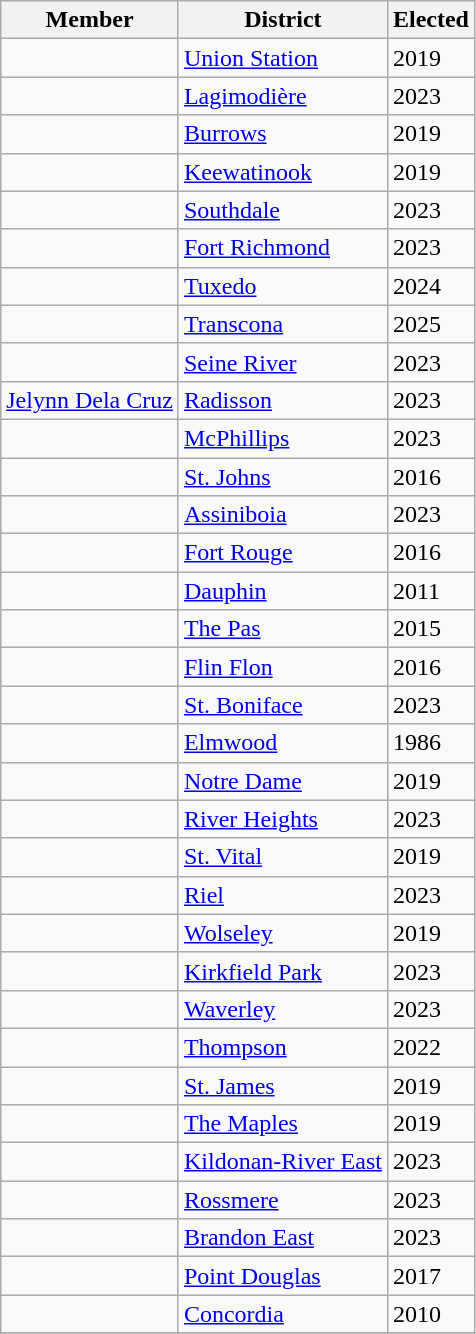<table class="wikitable sortable">
<tr>
<th>Member</th>
<th>District</th>
<th>Elected</th>
</tr>
<tr>
<td></td>
<td><a href='#'>Union Station</a></td>
<td>2019</td>
</tr>
<tr>
<td></td>
<td><a href='#'>Lagimodière</a></td>
<td>2023</td>
</tr>
<tr>
<td></td>
<td><a href='#'>Burrows</a></td>
<td>2019</td>
</tr>
<tr>
<td></td>
<td><a href='#'>Keewatinook</a></td>
<td>2019</td>
</tr>
<tr>
<td></td>
<td><a href='#'>Southdale</a></td>
<td>2023</td>
</tr>
<tr>
<td></td>
<td><a href='#'>Fort Richmond</a></td>
<td>2023</td>
</tr>
<tr>
<td></td>
<td><a href='#'>Tuxedo</a></td>
<td>2024</td>
</tr>
<tr>
<td></td>
<td><a href='#'>Transcona</a></td>
<td>2025</td>
</tr>
<tr>
<td></td>
<td><a href='#'>Seine River</a></td>
<td>2023</td>
</tr>
<tr>
<td><a href='#'>Jelynn Dela Cruz</a></td>
<td><a href='#'>Radisson</a></td>
<td>2023</td>
</tr>
<tr>
<td></td>
<td><a href='#'>McPhillips</a></td>
<td>2023</td>
</tr>
<tr>
<td></td>
<td><a href='#'>St. Johns</a></td>
<td>2016</td>
</tr>
<tr>
<td></td>
<td><a href='#'>Assiniboia</a></td>
<td>2023</td>
</tr>
<tr>
<td></td>
<td><a href='#'>Fort Rouge</a></td>
<td>2016</td>
</tr>
<tr>
<td></td>
<td><a href='#'>Dauphin</a></td>
<td>2011</td>
</tr>
<tr>
<td></td>
<td><a href='#'>The Pas</a></td>
<td>2015</td>
</tr>
<tr>
<td></td>
<td><a href='#'>Flin Flon</a></td>
<td>2016</td>
</tr>
<tr>
<td></td>
<td><a href='#'>St. Boniface</a></td>
<td>2023</td>
</tr>
<tr>
<td></td>
<td><a href='#'>Elmwood</a></td>
<td>1986</td>
</tr>
<tr>
<td></td>
<td><a href='#'>Notre Dame</a></td>
<td>2019</td>
</tr>
<tr>
<td></td>
<td><a href='#'>River Heights</a></td>
<td>2023</td>
</tr>
<tr>
<td></td>
<td><a href='#'>St. Vital</a></td>
<td>2019</td>
</tr>
<tr>
<td></td>
<td><a href='#'>Riel</a></td>
<td>2023</td>
</tr>
<tr>
<td></td>
<td><a href='#'>Wolseley</a></td>
<td>2019</td>
</tr>
<tr>
<td></td>
<td><a href='#'>Kirkfield Park</a></td>
<td>2023</td>
</tr>
<tr>
<td></td>
<td><a href='#'>Waverley</a></td>
<td>2023</td>
</tr>
<tr>
<td></td>
<td><a href='#'>Thompson</a></td>
<td>2022</td>
</tr>
<tr>
<td></td>
<td><a href='#'>St. James</a></td>
<td>2019</td>
</tr>
<tr>
<td></td>
<td><a href='#'>The Maples</a></td>
<td>2019</td>
</tr>
<tr>
<td></td>
<td><a href='#'>Kildonan-River East</a></td>
<td>2023</td>
</tr>
<tr>
<td></td>
<td><a href='#'>Rossmere</a></td>
<td>2023</td>
</tr>
<tr>
<td></td>
<td><a href='#'>Brandon East</a></td>
<td>2023</td>
</tr>
<tr>
<td></td>
<td><a href='#'>Point Douglas</a></td>
<td>2017</td>
</tr>
<tr>
<td></td>
<td><a href='#'>Concordia</a></td>
<td>2010</td>
</tr>
<tr>
</tr>
</table>
